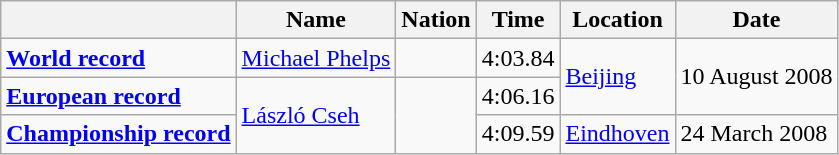<table class=wikitable>
<tr>
<th></th>
<th>Name</th>
<th>Nation</th>
<th>Time</th>
<th>Location</th>
<th>Date</th>
</tr>
<tr>
<td><strong><a href='#'>World record</a></strong></td>
<td><a href='#'>Michael Phelps</a></td>
<td></td>
<td>4:03.84</td>
<td rowspan=2><a href='#'>Beijing</a></td>
<td rowspan=2>10 August 2008</td>
</tr>
<tr>
<td><strong><a href='#'>European record</a></strong></td>
<td rowspan=2><a href='#'>László Cseh</a></td>
<td rowspan=2></td>
<td>4:06.16</td>
</tr>
<tr>
<td><strong><a href='#'>Championship record</a></strong></td>
<td>4:09.59</td>
<td><a href='#'>Eindhoven</a></td>
<td>24 March 2008</td>
</tr>
</table>
